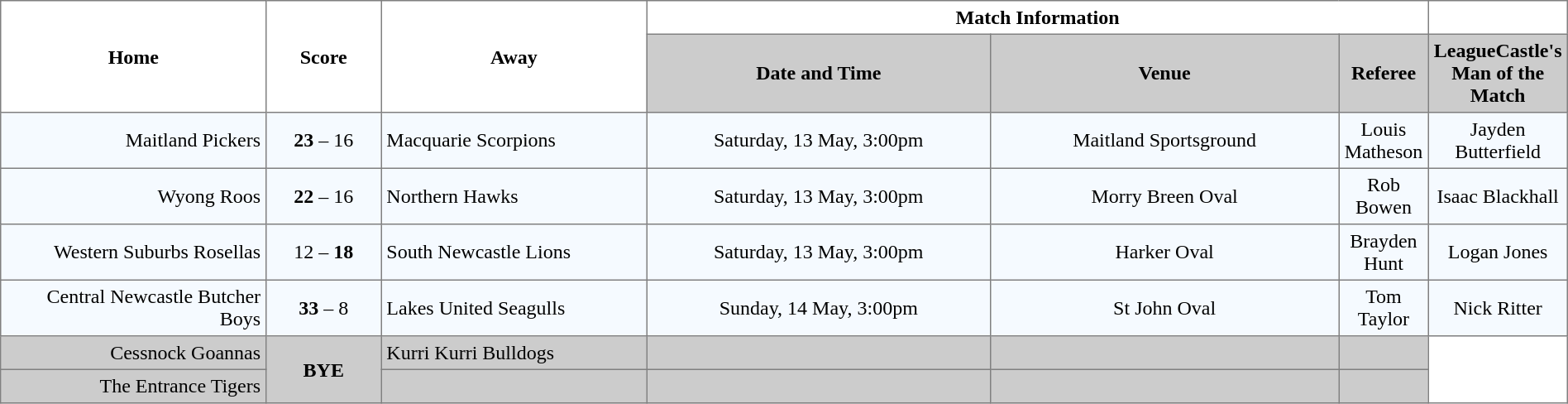<table width="100%" cellspacing="0" cellpadding="4" border="1" style="border-collapse:collapse;  text-align:center;">
<tr>
<th rowspan="2" width="19%">Home</th>
<th rowspan="2" width="8%">Score</th>
<th rowspan="2" width="19%">Away</th>
<th colspan="3">Match Information</th>
</tr>
<tr style="background:#CCCCCC">
<th width="25%">Date and Time</th>
<th width="25%">Venue</th>
<th width="25%">Referee</th>
<th width="25%">LeagueCastle's Man of the Match</th>
</tr>
<tr style="text-align:center; background:#f5faff;">
<td align="right">Maitland Pickers </td>
<td><strong>23</strong> – 16</td>
<td align="left"> Macquarie Scorpions</td>
<td>Saturday, 13 May, 3:00pm</td>
<td>Maitland Sportsground</td>
<td>Louis Matheson</td>
<td>Jayden Butterfield </td>
</tr>
<tr style="text-align:center; background:#f5faff;">
<td align="right">Wyong Roos </td>
<td><strong>22</strong> – 16</td>
<td align="left"> Northern Hawks</td>
<td>Saturday, 13 May, 3:00pm</td>
<td>Morry Breen Oval</td>
<td>Rob Bowen</td>
<td>Isaac Blackhall </td>
</tr>
<tr style="text-align:center; background:#f5faff;">
<td align="right">Western Suburbs Rosellas </td>
<td>12 – <strong>18</strong></td>
<td align="left"> South Newcastle Lions</td>
<td>Saturday, 13 May, 3:00pm</td>
<td>Harker Oval</td>
<td>Brayden Hunt</td>
<td>Logan Jones </td>
</tr>
<tr style="text-align:center; background:#f5faff;">
<td align="right">Central Newcastle Butcher Boys </td>
<td><strong>33</strong> – 8</td>
<td align="left"> Lakes United Seagulls</td>
<td>Sunday, 14 May, 3:00pm</td>
<td>St John Oval</td>
<td>Tom Taylor</td>
<td>Nick Ritter </td>
</tr>
<tr style="text-align:center; background:#CCCCCC;">
<td align="right">Cessnock Goannas </td>
<td rowspan="2"><strong>BYE</strong></td>
<td align="left"> Kurri Kurri Bulldogs</td>
<td></td>
<td></td>
<td></td>
</tr>
<tr style="text-align:center; background:#CCCCCC;">
<td align="right">The Entrance Tigers </td>
<td align="left"></td>
<td></td>
<td></td>
<td></td>
</tr>
</table>
